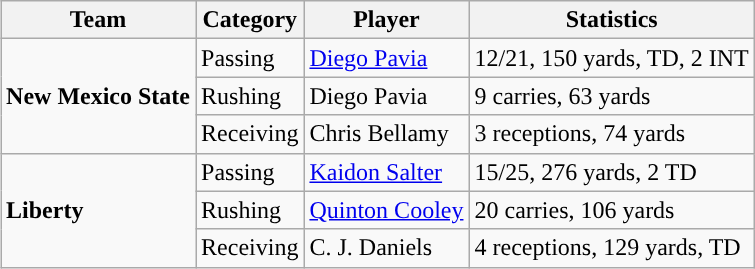<table class="wikitable" style="float: right;">
<tr>
<th>Team</th>
<th>Category</th>
<th>Player</th>
<th>Statistics</th>
</tr>
<tr>
<td rowspan=3><strong>New Mexico State</strong></td>
<td>Passing</td>
<td><a href='#'>Diego Pavia</a></td>
<td>12/21, 150 yards, TD, 2 INT</td>
</tr>
<tr>
<td>Rushing</td>
<td>Diego Pavia</td>
<td>9 carries, 63 yards</td>
</tr>
<tr>
<td>Receiving</td>
<td>Chris Bellamy</td>
<td>3 receptions, 74 yards</td>
</tr>
<tr>
<td rowspan=3><strong>Liberty</strong></td>
<td>Passing</td>
<td><a href='#'>Kaidon Salter</a></td>
<td>15/25, 276 yards, 2 TD</td>
</tr>
<tr>
<td>Rushing</td>
<td><a href='#'>Quinton Cooley</a></td>
<td>20 carries, 106 yards</td>
</tr>
<tr>
<td>Receiving</td>
<td>C. J. Daniels</td>
<td>4 receptions, 129 yards, TD</td>
</tr>
</table>
